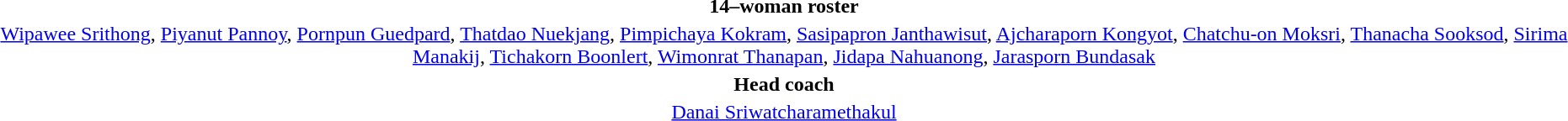<table style="text-align:center; margin-top:2em; margin-left:auto; margin-right:auto">
<tr>
<td><strong>14–woman roster</strong></td>
</tr>
<tr>
<td><a href='#'>Wipawee Srithong</a>, <a href='#'>Piyanut Pannoy</a>, <a href='#'>Pornpun Guedpard</a>, <a href='#'>Thatdao Nuekjang</a>, <a href='#'>Pimpichaya Kokram</a>, <a href='#'>Sasipapron Janthawisut</a>, <a href='#'>Ajcharaporn Kongyot</a>, <a href='#'>Chatchu-on Moksri</a>, <a href='#'>Thanacha Sooksod</a>, <a href='#'>Sirima Manakij</a>, <a href='#'>Tichakorn Boonlert</a>, <a href='#'>Wimonrat Thanapan</a>, <a href='#'>Jidapa Nahuanong</a>, <a href='#'>Jarasporn Bundasak</a></td>
</tr>
<tr>
<td><strong>Head coach</strong></td>
</tr>
<tr>
<td><a href='#'>Danai Sriwatcharamethakul</a></td>
</tr>
</table>
